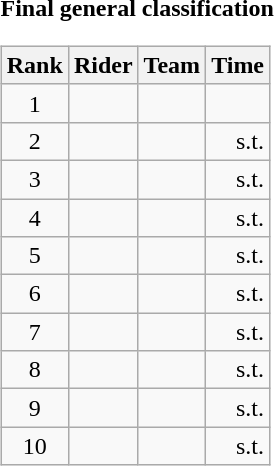<table>
<tr>
<td><strong>Final general classification</strong><br><table class="wikitable">
<tr>
<th scope="col">Rank</th>
<th scope="col">Rider</th>
<th scope="col">Team</th>
<th scope="col">Time</th>
</tr>
<tr>
<td style="text-align:center;">1</td>
<td></td>
<td></td>
<td style="text-align:right;"></td>
</tr>
<tr>
<td style="text-align:center;">2</td>
<td></td>
<td></td>
<td style="text-align:right;">s.t.</td>
</tr>
<tr>
<td style="text-align:center;">3</td>
<td></td>
<td></td>
<td style="text-align:right;">s.t.</td>
</tr>
<tr>
<td style="text-align:center;">4</td>
<td></td>
<td></td>
<td style="text-align:right;">s.t.</td>
</tr>
<tr>
<td style="text-align:center;">5</td>
<td></td>
<td></td>
<td style="text-align:right;">s.t.</td>
</tr>
<tr>
<td style="text-align:center;">6</td>
<td></td>
<td></td>
<td style="text-align:right;">s.t.</td>
</tr>
<tr>
<td style="text-align:center;">7</td>
<td></td>
<td></td>
<td style="text-align:right;">s.t.</td>
</tr>
<tr>
<td style="text-align:center;">8</td>
<td></td>
<td></td>
<td style="text-align:right;">s.t.</td>
</tr>
<tr>
<td style="text-align:center;">9</td>
<td></td>
<td></td>
<td style="text-align:right;">s.t.</td>
</tr>
<tr>
<td style="text-align:center;">10</td>
<td></td>
<td></td>
<td style="text-align:right;">s.t.</td>
</tr>
</table>
</td>
</tr>
</table>
